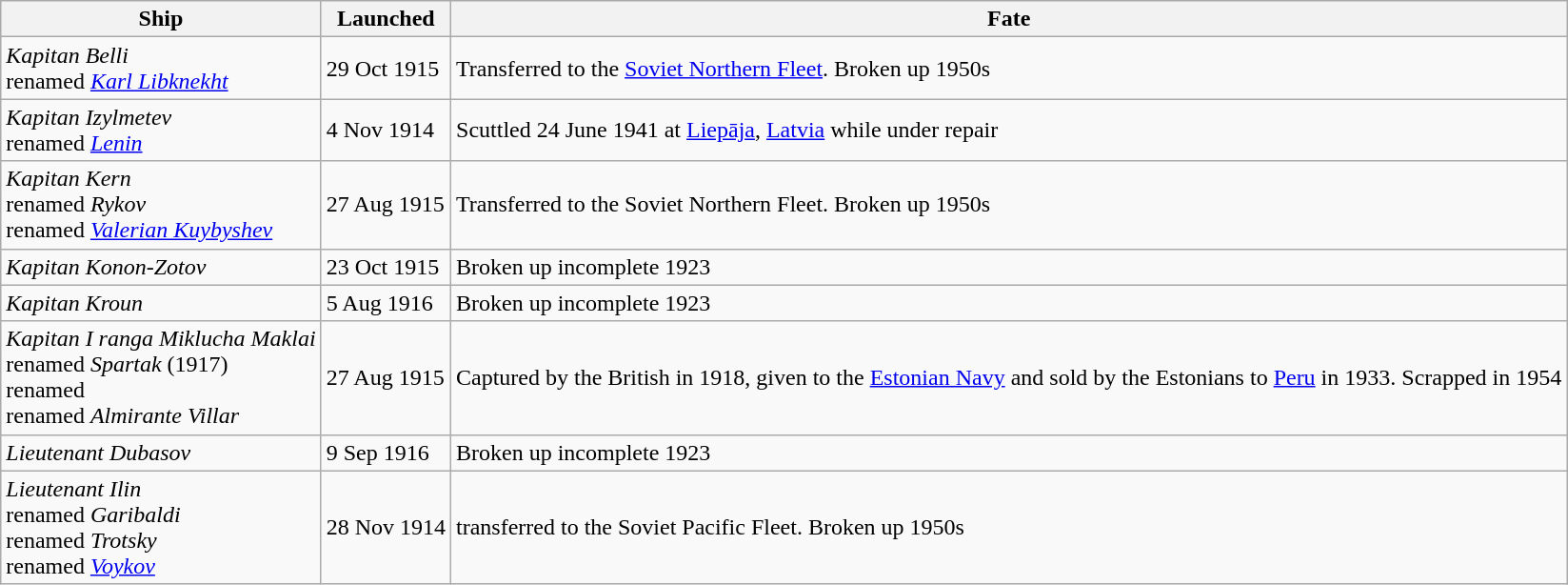<table class="wikitable">
<tr>
<th>Ship</th>
<th>Launched</th>
<th>Fate</th>
</tr>
<tr>
<td><em>Kapitan Belli</em> <br>renamed <a href='#'><em>Karl Libknekht</em></a></td>
<td>29 Oct 1915</td>
<td>Transferred to the <a href='#'>Soviet Northern Fleet</a>. Broken up 1950s</td>
</tr>
<tr>
<td><em>Kapitan Izylmetev</em> <br>renamed <a href='#'><em>Lenin</em></a></td>
<td>4 Nov 1914</td>
<td>Scuttled 24 June 1941 at <a href='#'>Liepāja</a>, <a href='#'>Latvia</a> while under repair</td>
</tr>
<tr>
<td><em>Kapitan Kern</em><br>renamed <em>Rykov</em><br> renamed <a href='#'><em>Valerian Kuybyshev</em></a></td>
<td>27 Aug 1915</td>
<td>Transferred to the Soviet Northern Fleet. Broken up 1950s</td>
</tr>
<tr>
<td><em>Kapitan Konon-Zotov</em></td>
<td>23 Oct 1915</td>
<td>Broken up incomplete 1923</td>
</tr>
<tr>
<td><em>Kapitan Kroun</em></td>
<td>5 Aug 1916</td>
<td>Broken up incomplete 1923</td>
</tr>
<tr>
<td><em>Kapitan I ranga Miklucha Maklai</em><br>renamed <em>Spartak</em> (1917)<br>renamed <br>renamed <em>Almirante Villar</em></td>
<td>27 Aug 1915</td>
<td>Captured by the British in 1918, given to the <a href='#'>Estonian Navy</a> and sold by the Estonians to <a href='#'>Peru</a> in 1933. Scrapped in 1954</td>
</tr>
<tr>
<td><em>Lieutenant Dubasov</em></td>
<td>9 Sep 1916</td>
<td>Broken up incomplete 1923</td>
</tr>
<tr>
<td><em>Lieutenant Ilin</em><br>renamed <em>Garibaldi</em><br>renamed <em>Trotsky</em><br>renamed <a href='#'><em>Voykov</em></a></td>
<td>28 Nov 1914</td>
<td>transferred to the Soviet Pacific Fleet. Broken up 1950s</td>
</tr>
</table>
